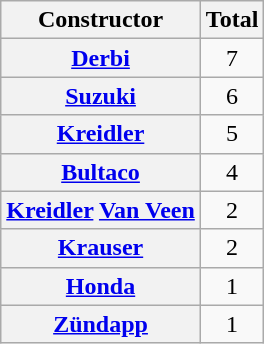<table class="wikitable plainrowheaders sortable">
<tr>
<th scope="col">Constructor</th>
<th scope="col">Total</th>
</tr>
<tr>
<th scope="row"> <a href='#'>Derbi</a></th>
<td align=center>7</td>
</tr>
<tr>
<th scope="row"> <a href='#'>Suzuki</a></th>
<td align=center>6</td>
</tr>
<tr>
<th scope="row"> <a href='#'>Kreidler</a></th>
<td align=center>5</td>
</tr>
<tr>
<th scope="row"> <a href='#'>Bultaco</a></th>
<td align=center>4</td>
</tr>
<tr>
<th scope="row"> <a href='#'>Kreidler</a> <a href='#'>Van Veen</a></th>
<td align=center>2</td>
</tr>
<tr>
<th scope="row"> <a href='#'>Krauser</a></th>
<td align=center>2</td>
</tr>
<tr>
<th scope="row"> <a href='#'>Honda</a></th>
<td align=center>1</td>
</tr>
<tr>
<th scope="row"> <a href='#'>Zündapp</a></th>
<td align=center>1</td>
</tr>
</table>
